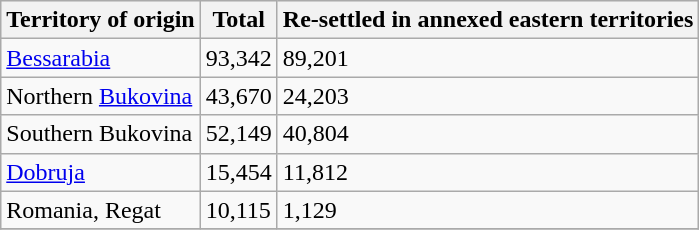<table class="wikitable sortable float-center">
<tr style="background:#efefef;">
<th>Territory of origin</th>
<th>Total</th>
<th>Re-settled in annexed eastern territories</th>
</tr>
<tr>
<td><a href='#'>Bessarabia</a></td>
<td>93,342</td>
<td>89,201</td>
</tr>
<tr>
<td>Northern <a href='#'>Bukovina</a></td>
<td>43,670</td>
<td>24,203</td>
</tr>
<tr>
<td>Southern Bukovina</td>
<td>52,149</td>
<td>40,804</td>
</tr>
<tr>
<td><a href='#'>Dobruja</a></td>
<td>15,454</td>
<td>11,812</td>
</tr>
<tr>
<td>Romania, Regat</td>
<td>10,115</td>
<td>1,129</td>
</tr>
<tr>
</tr>
</table>
